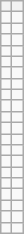<table class="wikitable" align="center">
<tr>
<th></th>
<th></th>
</tr>
<tr>
<td></td>
<td></td>
</tr>
<tr>
<td></td>
<td></td>
</tr>
<tr>
<td></td>
<td></td>
</tr>
<tr>
<td></td>
<td></td>
</tr>
<tr>
<td></td>
<td></td>
</tr>
<tr>
<td></td>
<td></td>
</tr>
<tr>
<td></td>
<td></td>
</tr>
<tr>
<td></td>
<td></td>
</tr>
<tr>
<td></td>
<td></td>
</tr>
<tr>
<td></td>
<td></td>
</tr>
<tr>
<td></td>
<td></td>
</tr>
<tr>
<td></td>
<td></td>
</tr>
<tr>
<td></td>
<td></td>
</tr>
<tr>
<td></td>
<td></td>
</tr>
<tr>
<td></td>
<td></td>
</tr>
<tr>
<td></td>
<td></td>
</tr>
<tr>
<td></td>
<td></td>
</tr>
<tr>
<td></td>
<td></td>
</tr>
<tr>
<td></td>
<td></td>
</tr>
<tr>
<td></td>
<td></td>
</tr>
</table>
